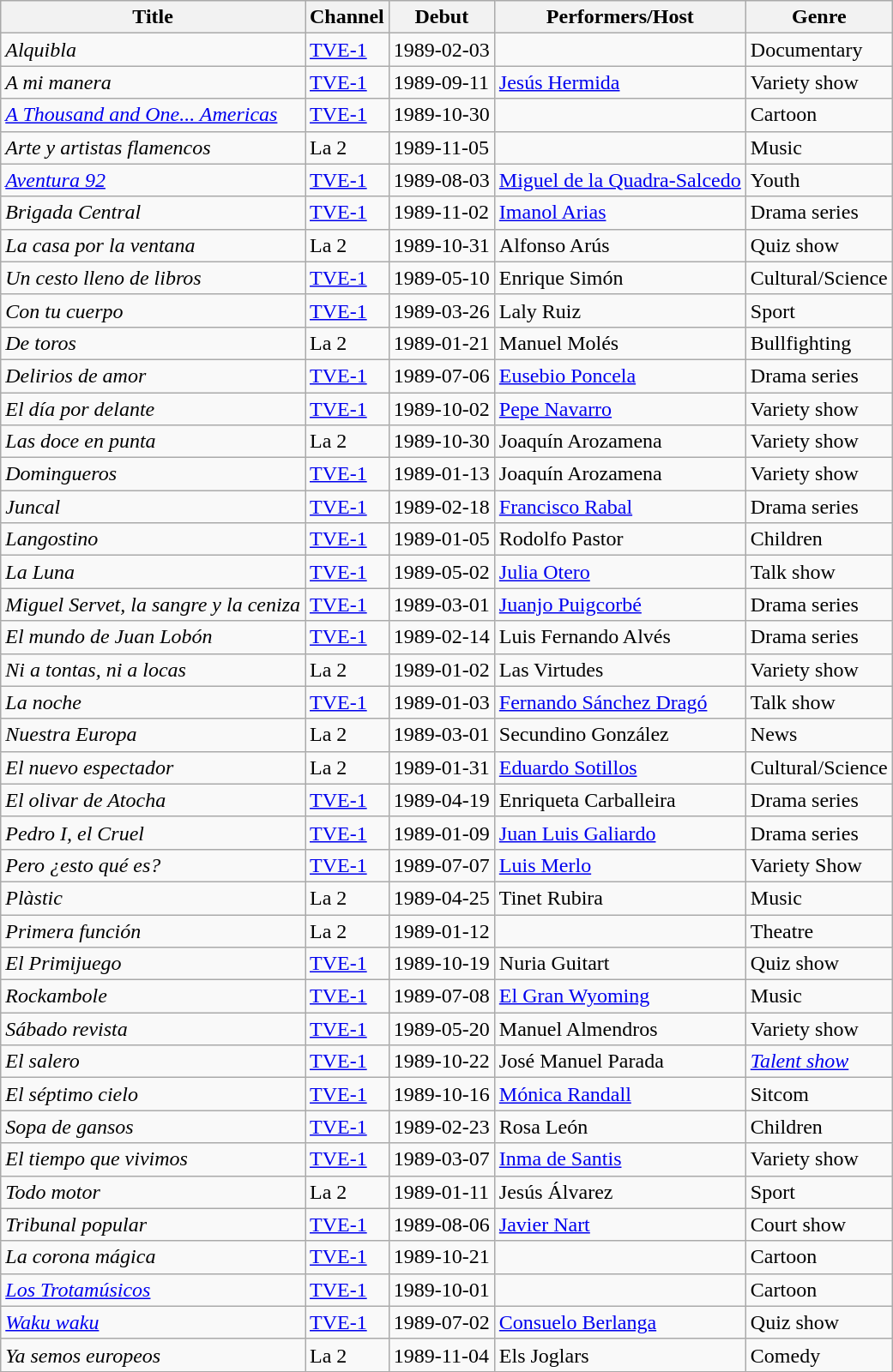<table class="wikitable sortable">
<tr>
<th>Title</th>
<th>Channel</th>
<th>Debut</th>
<th>Performers/Host</th>
<th>Genre</th>
</tr>
<tr>
<td><em>Alquibla</em></td>
<td><a href='#'>TVE-1</a></td>
<td>1989-02-03</td>
<td></td>
<td>Documentary</td>
</tr>
<tr>
<td><em>A mi manera</em></td>
<td><a href='#'>TVE-1</a></td>
<td>1989-09-11</td>
<td><a href='#'>Jesús Hermida</a></td>
<td>Variety show</td>
</tr>
<tr>
<td><em><a href='#'>A Thousand and One... Americas</a></em></td>
<td><a href='#'>TVE-1</a></td>
<td>1989-10-30</td>
<td></td>
<td>Cartoon</td>
</tr>
<tr>
<td><em>Arte y artistas flamencos</em></td>
<td>La 2</td>
<td>1989-11-05</td>
<td></td>
<td>Music</td>
</tr>
<tr>
<td><em><a href='#'>Aventura 92</a></em></td>
<td><a href='#'>TVE-1</a></td>
<td>1989-08-03</td>
<td><a href='#'>Miguel de la Quadra-Salcedo</a></td>
<td>Youth</td>
</tr>
<tr>
<td><em>Brigada Central</em></td>
<td><a href='#'>TVE-1</a></td>
<td>1989-11-02</td>
<td><a href='#'>Imanol Arias</a></td>
<td>Drama series</td>
</tr>
<tr>
<td><em>La casa por la ventana</em></td>
<td>La 2</td>
<td>1989-10-31</td>
<td>Alfonso Arús</td>
<td>Quiz show</td>
</tr>
<tr>
<td><em>Un cesto lleno de libros</em></td>
<td><a href='#'>TVE-1</a></td>
<td>1989-05-10</td>
<td>Enrique Simón</td>
<td>Cultural/Science</td>
</tr>
<tr>
<td><em>Con tu cuerpo</em></td>
<td><a href='#'>TVE-1</a></td>
<td>1989-03-26</td>
<td>Laly Ruiz</td>
<td>Sport</td>
</tr>
<tr>
<td><em>De toros</em></td>
<td>La 2</td>
<td>1989-01-21</td>
<td>Manuel Molés</td>
<td>Bullfighting</td>
</tr>
<tr>
<td><em>Delirios de amor</em></td>
<td><a href='#'>TVE-1</a></td>
<td>1989-07-06</td>
<td><a href='#'>Eusebio Poncela</a></td>
<td>Drama series</td>
</tr>
<tr>
<td><em>El día por delante</em></td>
<td><a href='#'>TVE-1</a></td>
<td>1989-10-02</td>
<td><a href='#'>Pepe Navarro</a></td>
<td>Variety show</td>
</tr>
<tr>
<td><em>Las doce en punta</em></td>
<td>La 2</td>
<td>1989-10-30</td>
<td>Joaquín Arozamena</td>
<td>Variety show</td>
</tr>
<tr>
<td><em>Domingueros</em></td>
<td><a href='#'>TVE-1</a></td>
<td>1989-01-13</td>
<td>Joaquín Arozamena</td>
<td>Variety show</td>
</tr>
<tr>
<td><em>Juncal</em></td>
<td><a href='#'>TVE-1</a></td>
<td>1989-02-18</td>
<td><a href='#'>Francisco Rabal</a></td>
<td>Drama series</td>
</tr>
<tr>
<td><em>Langostino</em></td>
<td><a href='#'>TVE-1</a></td>
<td>1989-01-05</td>
<td>Rodolfo Pastor</td>
<td>Children</td>
</tr>
<tr>
<td><em>La Luna</em></td>
<td><a href='#'>TVE-1</a></td>
<td>1989-05-02</td>
<td><a href='#'>Julia Otero</a></td>
<td>Talk show</td>
</tr>
<tr>
<td><em>Miguel Servet, la sangre y la ceniza</em></td>
<td><a href='#'>TVE-1</a></td>
<td>1989-03-01</td>
<td><a href='#'>Juanjo Puigcorbé</a></td>
<td>Drama series</td>
</tr>
<tr>
<td><em>El mundo de Juan Lobón</em></td>
<td><a href='#'>TVE-1</a></td>
<td>1989-02-14</td>
<td>Luis Fernando Alvés</td>
<td>Drama series</td>
</tr>
<tr>
<td><em>Ni a tontas, ni a locas</em></td>
<td>La 2</td>
<td>1989-01-02</td>
<td>Las Virtudes</td>
<td>Variety show</td>
</tr>
<tr>
<td><em>La noche</em></td>
<td><a href='#'>TVE-1</a></td>
<td>1989-01-03</td>
<td><a href='#'>Fernando Sánchez Dragó</a></td>
<td>Talk show</td>
</tr>
<tr>
<td><em>Nuestra Europa</em></td>
<td>La 2</td>
<td>1989-03-01</td>
<td>Secundino González</td>
<td>News</td>
</tr>
<tr>
<td><em>El nuevo espectador</em></td>
<td>La 2</td>
<td>1989-01-31</td>
<td><a href='#'>Eduardo Sotillos</a></td>
<td>Cultural/Science</td>
</tr>
<tr>
<td><em>El olivar de Atocha</em></td>
<td><a href='#'>TVE-1</a></td>
<td>1989-04-19</td>
<td>Enriqueta Carballeira</td>
<td>Drama series</td>
</tr>
<tr>
<td><em>Pedro I, el Cruel</em></td>
<td><a href='#'>TVE-1</a></td>
<td>1989-01-09</td>
<td><a href='#'>Juan Luis Galiardo</a></td>
<td>Drama series</td>
</tr>
<tr>
<td><em>Pero ¿esto qué es?</em></td>
<td><a href='#'>TVE-1</a></td>
<td>1989-07-07</td>
<td><a href='#'>Luis Merlo</a></td>
<td>Variety Show</td>
</tr>
<tr>
<td><em>Plàstic</em></td>
<td>La 2</td>
<td>1989-04-25</td>
<td>Tinet Rubira</td>
<td>Music</td>
</tr>
<tr>
<td><em>Primera función</em></td>
<td>La 2</td>
<td>1989-01-12</td>
<td></td>
<td>Theatre</td>
</tr>
<tr>
<td><em>El Primijuego</em></td>
<td><a href='#'>TVE-1</a></td>
<td>1989-10-19</td>
<td>Nuria Guitart</td>
<td>Quiz show</td>
</tr>
<tr>
<td><em>Rockambole</em></td>
<td><a href='#'>TVE-1</a></td>
<td>1989-07-08</td>
<td><a href='#'>El Gran Wyoming</a></td>
<td>Music</td>
</tr>
<tr>
<td><em>Sábado revista</em></td>
<td><a href='#'>TVE-1</a></td>
<td>1989-05-20</td>
<td>Manuel Almendros</td>
<td>Variety show</td>
</tr>
<tr>
<td><em>El salero</em></td>
<td><a href='#'>TVE-1</a></td>
<td>1989-10-22</td>
<td>José Manuel Parada</td>
<td><em><a href='#'>Talent show</a></em></td>
</tr>
<tr>
<td><em>El séptimo cielo</em></td>
<td><a href='#'>TVE-1</a></td>
<td>1989-10-16</td>
<td><a href='#'>Mónica Randall</a></td>
<td>Sitcom</td>
</tr>
<tr>
<td><em>Sopa de gansos</em></td>
<td><a href='#'>TVE-1</a></td>
<td>1989-02-23</td>
<td>Rosa León</td>
<td>Children</td>
</tr>
<tr>
<td><em>El tiempo que vivimos</em></td>
<td><a href='#'>TVE-1</a></td>
<td>1989-03-07</td>
<td><a href='#'>Inma de Santis</a></td>
<td>Variety show</td>
</tr>
<tr>
<td><em>Todo motor</em></td>
<td>La 2</td>
<td>1989-01-11</td>
<td>Jesús Álvarez</td>
<td>Sport</td>
</tr>
<tr>
<td><em>Tribunal popular</em></td>
<td><a href='#'>TVE-1</a></td>
<td>1989-08-06</td>
<td><a href='#'>Javier Nart</a></td>
<td>Court show</td>
</tr>
<tr>
<td><em>La corona mágica</em></td>
<td><a href='#'>TVE-1</a></td>
<td>1989-10-21</td>
<td></td>
<td>Cartoon</td>
</tr>
<tr>
<td><em><a href='#'>Los Trotamúsicos</a></em></td>
<td><a href='#'>TVE-1</a></td>
<td>1989-10-01</td>
<td></td>
<td>Cartoon</td>
</tr>
<tr>
<td><em><a href='#'>Waku waku</a></em></td>
<td><a href='#'>TVE-1</a></td>
<td>1989-07-02</td>
<td><a href='#'>Consuelo Berlanga</a></td>
<td>Quiz show</td>
</tr>
<tr>
<td><em>Ya semos europeos</em></td>
<td>La 2</td>
<td>1989-11-04</td>
<td>Els Joglars</td>
<td>Comedy</td>
</tr>
<tr>
</tr>
</table>
